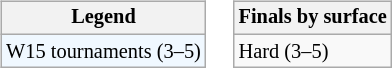<table>
<tr valign=top>
<td><br><table class="wikitable" style="font-size:85%;">
<tr>
<th>Legend</th>
</tr>
<tr style="background:#f0f8ff;">
<td>W15 tournaments (3–5)</td>
</tr>
</table>
</td>
<td><br><table class="wikitable" style="font-size:85%;">
<tr>
<th>Finals by surface</th>
</tr>
<tr>
<td>Hard (3–5)</td>
</tr>
</table>
</td>
</tr>
</table>
